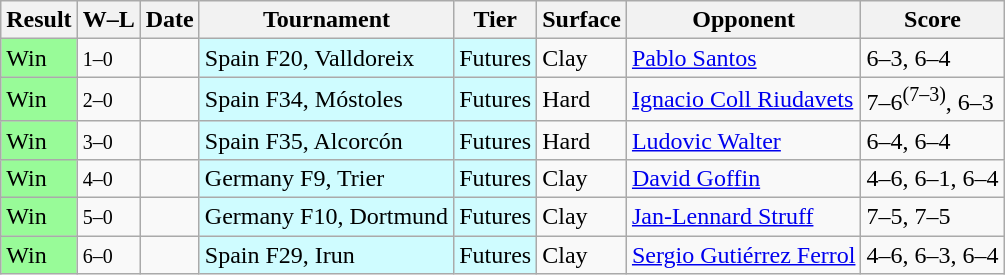<table class="sortable wikitable">
<tr>
<th>Result</th>
<th class="unsortable">W–L</th>
<th>Date</th>
<th>Tournament</th>
<th>Tier</th>
<th>Surface</th>
<th>Opponent</th>
<th class="unsortable">Score</th>
</tr>
<tr>
<td bgcolor=98FB98>Win</td>
<td><small>1–0</small></td>
<td></td>
<td style="background:#CFFCFF;">Spain F20, Valldoreix</td>
<td style="background:#CFFCFF;">Futures</td>
<td>Clay</td>
<td> <a href='#'>Pablo Santos</a></td>
<td>6–3, 6–4</td>
</tr>
<tr>
<td bgcolor=98FB98>Win</td>
<td><small>2–0</small></td>
<td></td>
<td style="background:#CFFCFF;">Spain F34, Móstoles</td>
<td style="background:#CFFCFF;">Futures</td>
<td>Hard</td>
<td> <a href='#'>Ignacio Coll Riudavets</a></td>
<td>7–6<sup>(7–3)</sup>, 6–3</td>
</tr>
<tr>
<td bgcolor=98FB98>Win</td>
<td><small>3–0</small></td>
<td></td>
<td style="background:#CFFCFF;">Spain F35, Alcorcón</td>
<td style="background:#CFFCFF;">Futures</td>
<td>Hard</td>
<td> <a href='#'>Ludovic Walter</a></td>
<td>6–4, 6–4</td>
</tr>
<tr>
<td bgcolor=98FB98>Win</td>
<td><small>4–0</small></td>
<td></td>
<td style="background:#CFFCFF;">Germany F9, Trier</td>
<td style="background:#CFFCFF;">Futures</td>
<td>Clay</td>
<td> <a href='#'>David Goffin</a></td>
<td>4–6, 6–1, 6–4</td>
</tr>
<tr>
<td bgcolor=98FB98>Win</td>
<td><small>5–0</small></td>
<td></td>
<td style="background:#CFFCFF;">Germany F10, Dortmund</td>
<td style="background:#CFFCFF;">Futures</td>
<td>Clay</td>
<td> <a href='#'>Jan-Lennard Struff</a></td>
<td>7–5, 7–5</td>
</tr>
<tr>
<td bgcolor=98FB98>Win</td>
<td><small>6–0</small></td>
<td></td>
<td style="background:#CFFCFF;">Spain F29, Irun</td>
<td style="background:#CFFCFF;">Futures</td>
<td>Clay</td>
<td> <a href='#'>Sergio Gutiérrez Ferrol</a></td>
<td>4–6, 6–3, 6–4</td>
</tr>
</table>
